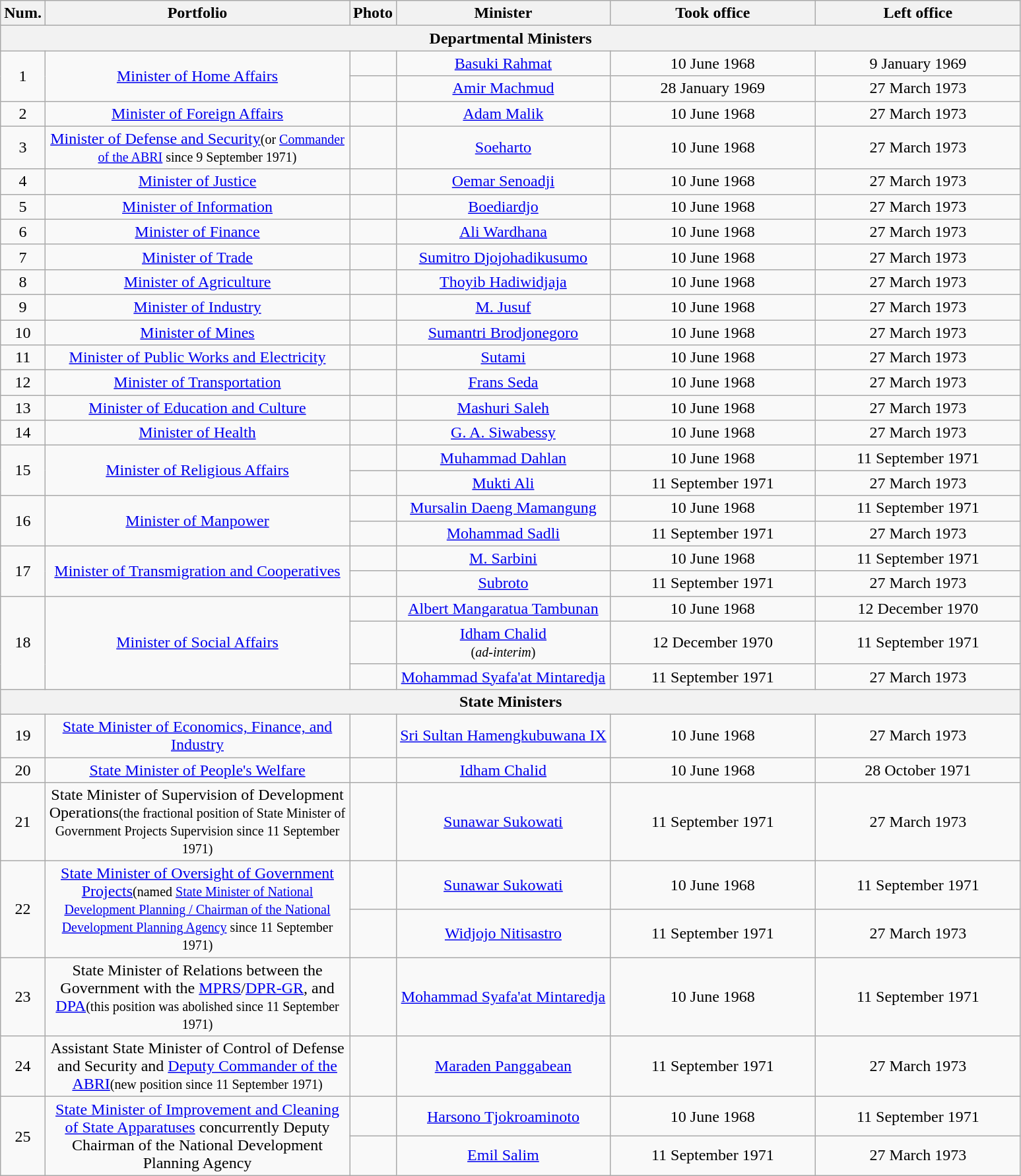<table class="wikitable">
<tr>
<th width=25>Num.</th>
<th width=300>Portfolio</th>
<th>Photo</th>
<th>Minister</th>
<th width=200>Took office</th>
<th width=200>Left office</th>
</tr>
<tr>
<th colspan="6">Departmental Ministers</th>
</tr>
<tr>
<td align="center" rowspan=2>1</td>
<td align="center" rowspan=2><a href='#'>Minister of Home Affairs</a></td>
<td align="center"></td>
<td align="center"><a href='#'>Basuki Rahmat</a></td>
<td align="center">10 June 1968</td>
<td align="center">9 January 1969</td>
</tr>
<tr>
<td align="center"></td>
<td align="center"><a href='#'>Amir Machmud</a></td>
<td align="center">28 January 1969</td>
<td align="center">27 March 1973</td>
</tr>
<tr>
<td align="center">2</td>
<td align="center"><a href='#'>Minister of Foreign Affairs</a></td>
<td align="center"></td>
<td align="center"><a href='#'>Adam Malik</a></td>
<td align="center">10 June 1968</td>
<td align="center">27 March 1973</td>
</tr>
<tr>
<td align="center">3</td>
<td align="center"><a href='#'>Minister of Defense and Security</a><small>(or <a href='#'>Commander of the ABRI</a> since 9 September 1971)</small></td>
<td align="center"></td>
<td align="center"><a href='#'>Soeharto</a></td>
<td align="center">10 June 1968</td>
<td align="center">27 March 1973</td>
</tr>
<tr>
<td align="center">4</td>
<td align="center"><a href='#'>Minister of Justice</a></td>
<td align="center"></td>
<td align="center"><a href='#'>Oemar Senoadji</a></td>
<td align="center">10 June 1968</td>
<td align="center">27 March 1973</td>
</tr>
<tr>
<td align="center">5</td>
<td align="center"><a href='#'>Minister of Information</a></td>
<td align="center"></td>
<td align="center"><a href='#'>Boediardjo</a></td>
<td align="center">10 June 1968</td>
<td align="center">27 March 1973</td>
</tr>
<tr>
<td align="center">6</td>
<td align="center"><a href='#'>Minister of Finance</a></td>
<td align="center"></td>
<td align="center"><a href='#'>Ali Wardhana</a></td>
<td align="center">10 June 1968</td>
<td align="center">27 March 1973</td>
</tr>
<tr>
<td align="center">7</td>
<td align="center"><a href='#'>Minister of Trade</a></td>
<td align="center"></td>
<td align="center"><a href='#'>Sumitro Djojohadikusumo</a></td>
<td align="center">10 June 1968</td>
<td align="center">27 March 1973</td>
</tr>
<tr>
<td align="center">8</td>
<td align="center"><a href='#'>Minister of Agriculture</a></td>
<td align="center"></td>
<td align="center"><a href='#'>Thoyib Hadiwidjaja</a></td>
<td align="center">10 June 1968</td>
<td align="center">27 March 1973</td>
</tr>
<tr>
<td align="center">9</td>
<td align="center"><a href='#'>Minister of Industry</a></td>
<td align="center"></td>
<td align="center"><a href='#'>M. Jusuf</a></td>
<td align="center">10 June 1968</td>
<td align="center">27 March 1973</td>
</tr>
<tr>
<td align="center">10</td>
<td align="center"><a href='#'>Minister of Mines</a></td>
<td align="center"></td>
<td align="center"><a href='#'>Sumantri Brodjonegoro</a></td>
<td align="center">10 June 1968</td>
<td align="center">27 March 1973</td>
</tr>
<tr>
<td align="center">11</td>
<td align="center"><a href='#'>Minister of Public Works and Electricity</a></td>
<td align="center"></td>
<td align="center"><a href='#'>Sutami</a></td>
<td align="center">10 June 1968</td>
<td align="center">27 March 1973</td>
</tr>
<tr>
<td align="center">12</td>
<td align="center"><a href='#'>Minister of Transportation</a></td>
<td align="center"></td>
<td align="center"><a href='#'>Frans Seda</a></td>
<td align="center">10 June 1968</td>
<td align="center">27 March 1973</td>
</tr>
<tr>
<td align="center">13</td>
<td align="center"><a href='#'>Minister of Education and Culture</a></td>
<td align="center"></td>
<td align="center"><a href='#'>Mashuri Saleh</a></td>
<td align="center">10 June 1968</td>
<td align="center">27 March 1973</td>
</tr>
<tr>
<td align="center">14</td>
<td align="center"><a href='#'>Minister of Health</a></td>
<td align="center"></td>
<td align="center"><a href='#'>G. A. Siwabessy</a></td>
<td align="center">10 June 1968</td>
<td align="center">27 March 1973</td>
</tr>
<tr>
<td align="center" rowspan=2>15</td>
<td align="center" rowspan=2><a href='#'>Minister of Religious Affairs</a></td>
<td align="center"></td>
<td align="center"><a href='#'>Muhammad Dahlan</a></td>
<td align="center">10 June 1968</td>
<td align="center">11 September 1971</td>
</tr>
<tr>
<td align="center"></td>
<td align="center"><a href='#'>Mukti Ali</a></td>
<td align="center">11 September 1971</td>
<td align="center">27 March 1973</td>
</tr>
<tr>
<td align="center" rowspan=2>16</td>
<td align="center" rowspan=2><a href='#'>Minister of Manpower</a></td>
<td align="center"></td>
<td align="center"><a href='#'>Mursalin Daeng Mamangung</a></td>
<td align="center">10 June 1968</td>
<td align="center">11 September 1971</td>
</tr>
<tr>
<td align="center"></td>
<td align="center"><a href='#'>Mohammad Sadli</a></td>
<td align="center">11 September 1971</td>
<td align="center">27 March 1973</td>
</tr>
<tr>
<td align="center" rowspan=2>17</td>
<td align="center" rowspan=2><a href='#'>Minister of Transmigration and Cooperatives</a></td>
<td align="center"></td>
<td align="center"><a href='#'>M. Sarbini</a></td>
<td align="center">10 June 1968</td>
<td align="center">11 September 1971</td>
</tr>
<tr>
<td align="center"></td>
<td align="center"><a href='#'>Subroto</a></td>
<td align="center">11 September 1971</td>
<td align="center">27 March 1973</td>
</tr>
<tr>
<td align="center" rowspan=3>18</td>
<td align="center" rowspan=3><a href='#'>Minister of Social Affairs</a></td>
<td align="center"></td>
<td align="center"><a href='#'>Albert Mangaratua Tambunan</a></td>
<td align="center">10 June 1968</td>
<td align="center">12 December 1970</td>
</tr>
<tr>
<td align="center"></td>
<td align="center"><a href='#'>Idham Chalid</a><br><small>(<em>ad-interim</em>)</small></td>
<td align="center">12 December 1970</td>
<td align="center">11 September 1971</td>
</tr>
<tr>
<td align="center"></td>
<td align="center"><a href='#'>Mohammad Syafa'at Mintaredja</a></td>
<td align="center">11 September 1971</td>
<td align="center">27 March 1973</td>
</tr>
<tr>
<th colspan="6">State Ministers</th>
</tr>
<tr>
<td align="center">19</td>
<td align="center"><a href='#'>State Minister of Economics, Finance, and Industry</a></td>
<td align="center"></td>
<td align="center"><a href='#'>Sri Sultan Hamengkubuwana IX</a></td>
<td align="center">10 June 1968</td>
<td align="center">27 March 1973</td>
</tr>
<tr>
<td align="center">20</td>
<td align="center"><a href='#'>State Minister of People's Welfare</a></td>
<td align="center"></td>
<td align="center"><a href='#'>Idham Chalid</a></td>
<td align="center">10 June 1968</td>
<td align="center">28 October 1971</td>
</tr>
<tr>
<td align="center">21</td>
<td align="center">State Minister of Supervision of Development Operations<small>(the fractional position of State Minister of Government Projects Supervision since 11 September 1971)</small></td>
<td align="center"></td>
<td align="center"><a href='#'>Sunawar Sukowati</a></td>
<td align="center">11 September 1971</td>
<td align="center">27 March 1973</td>
</tr>
<tr>
<td align="center" rowspan=2>22</td>
<td align="center" rowspan=2><a href='#'>State Minister of Oversight of Government Projects</a><small>(named <a href='#'>State Minister of National Development Planning / Chairman of the National Development Planning Agency</a> since 11 September 1971)</small></td>
<td align="center"></td>
<td align="center"><a href='#'>Sunawar Sukowati</a></td>
<td align="center">10 June 1968</td>
<td align="center">11 September 1971</td>
</tr>
<tr>
<td align="center"></td>
<td align="center"><a href='#'>Widjojo Nitisastro</a></td>
<td align="center">11 September 1971</td>
<td align="center">27 March 1973</td>
</tr>
<tr>
<td align="center">23</td>
<td align="center">State Minister of Relations between the Government with the <a href='#'>MPRS</a>/<a href='#'>DPR-GR</a>, and <a href='#'>DPA</a><small>(this position was abolished since 11 September 1971)</small></td>
<td align="center"></td>
<td align="center"><a href='#'>Mohammad Syafa'at Mintaredja</a></td>
<td align="center">10 June 1968</td>
<td align="center">11 September 1971</td>
</tr>
<tr>
<td align="center">24</td>
<td align="center">Assistant State Minister of Control of Defense and Security and <a href='#'>Deputy Commander of the ABRI</a><small>(new position since 11 September 1971)</small></td>
<td align="center"></td>
<td align="center"><a href='#'>Maraden Panggabean</a></td>
<td align="center">11 September 1971</td>
<td align="center">27 March 1973</td>
</tr>
<tr>
<td align="center" rowspan=2>25</td>
<td align="center" rowspan=2><a href='#'>State Minister of Improvement and Cleaning of State Apparatuses</a> concurrently Deputy Chairman of the National Development Planning Agency</td>
<td align="center"></td>
<td align="center"><a href='#'>Harsono Tjokroaminoto</a></td>
<td align="center">10 June 1968</td>
<td align="center">11 September 1971</td>
</tr>
<tr>
<td align="center"></td>
<td align="center"><a href='#'>Emil Salim</a></td>
<td align="center">11 September 1971</td>
<td align="center">27 March 1973</td>
</tr>
</table>
